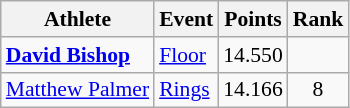<table class="wikitable" style="text-align:center;font-size:90%">
<tr>
<th>Athlete</th>
<th>Event</th>
<th>Points</th>
<th>Rank</th>
</tr>
<tr>
<td align=left><strong><a href='#'>David Bishop</a></strong></td>
<td align=left><a href='#'>Floor</a></td>
<td>14.550</td>
<td></td>
</tr>
<tr>
<td align=left><a href='#'>Matthew Palmer</a></td>
<td align=left><a href='#'>Rings</a></td>
<td>14.166</td>
<td>8</td>
</tr>
</table>
